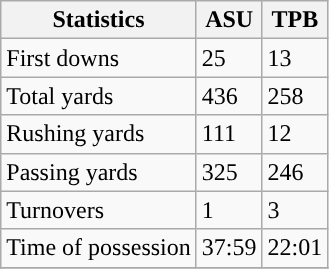<table class="wikitable" style="float: left;">
<tr>
<th>Statistics</th>
<th>ASU</th>
<th>TPB</th>
</tr>
<tr>
<td>First downs</td>
<td>25</td>
<td>13</td>
</tr>
<tr>
<td>Total yards</td>
<td>436</td>
<td>258</td>
</tr>
<tr>
<td>Rushing yards</td>
<td>111</td>
<td>12</td>
</tr>
<tr>
<td>Passing yards</td>
<td>325</td>
<td>246</td>
</tr>
<tr>
<td>Turnovers</td>
<td>1</td>
<td>3</td>
</tr>
<tr>
<td>Time of possession</td>
<td>37:59</td>
<td>22:01</td>
</tr>
<tr>
</tr>
</table>
